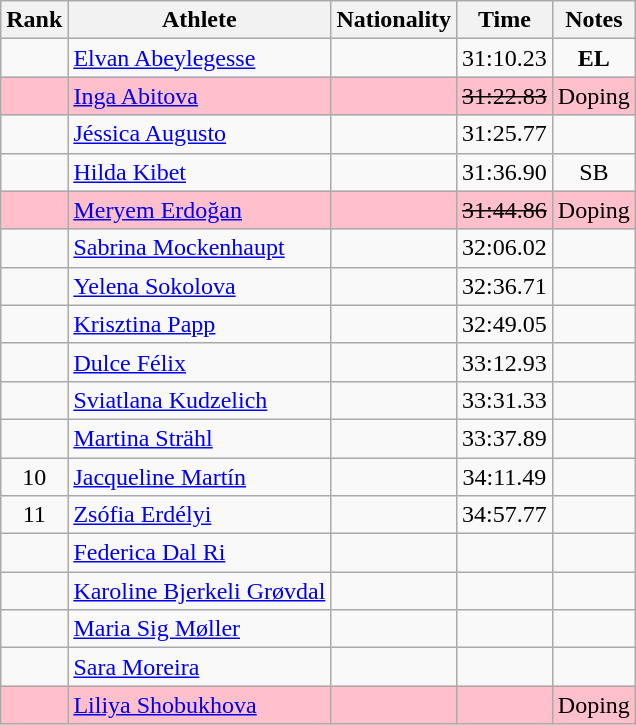<table class="wikitable sortable" style="text-align:center">
<tr>
<th>Rank</th>
<th>Athlete</th>
<th>Nationality</th>
<th>Time</th>
<th>Notes</th>
</tr>
<tr>
<td></td>
<td align="left"><a href='#'>Elvan Abeylegesse</a></td>
<td align=left></td>
<td>31:10.23</td>
<td><strong>EL</strong></td>
</tr>
<tr bgcolor=pink>
<td></td>
<td align="left"><a href='#'>Inga Abitova</a></td>
<td align=left></td>
<td><s>31:22.83 </s></td>
<td>Doping</td>
</tr>
<tr>
<td></td>
<td align="left"><a href='#'>Jéssica Augusto</a></td>
<td align=left></td>
<td>31:25.77</td>
<td></td>
</tr>
<tr>
<td></td>
<td align="left"><a href='#'>Hilda Kibet</a></td>
<td align=left></td>
<td>31:36.90</td>
<td>SB</td>
</tr>
<tr bgcolor=pink>
<td></td>
<td align="left"><a href='#'>Meryem Erdoğan</a></td>
<td align=left></td>
<td><s>31:44.86</s></td>
<td>Doping</td>
</tr>
<tr>
<td></td>
<td align="left"><a href='#'>Sabrina Mockenhaupt</a></td>
<td align=left></td>
<td>32:06.02</td>
<td></td>
</tr>
<tr>
<td></td>
<td align="left"><a href='#'>Yelena Sokolova</a></td>
<td align=left></td>
<td>32:36.71</td>
<td></td>
</tr>
<tr>
<td></td>
<td align="left"><a href='#'>Krisztina Papp</a></td>
<td align=left></td>
<td>32:49.05</td>
<td></td>
</tr>
<tr>
<td></td>
<td align="left"><a href='#'>Dulce Félix</a></td>
<td align=left></td>
<td>33:12.93</td>
<td></td>
</tr>
<tr>
<td></td>
<td align="left"><a href='#'>Sviatlana Kudzelich</a></td>
<td align=left></td>
<td>33:31.33</td>
<td></td>
</tr>
<tr>
<td></td>
<td align="left"><a href='#'>Martina Strähl</a></td>
<td align=left></td>
<td>33:37.89</td>
<td></td>
</tr>
<tr>
<td>10</td>
<td align="left"><a href='#'>Jacqueline Martín</a></td>
<td align=left></td>
<td>34:11.49</td>
<td></td>
</tr>
<tr>
<td>11</td>
<td align="left"><a href='#'>Zsófia Erdélyi</a></td>
<td align=left></td>
<td>34:57.77</td>
<td></td>
</tr>
<tr>
<td></td>
<td align="left"><a href='#'>Federica Dal Ri</a></td>
<td align=left></td>
<td></td>
<td></td>
</tr>
<tr>
<td></td>
<td align="left"><a href='#'>Karoline Bjerkeli Grøvdal</a></td>
<td align=left></td>
<td></td>
<td></td>
</tr>
<tr>
<td></td>
<td align="left"><a href='#'>Maria Sig Møller</a></td>
<td align=left></td>
<td></td>
<td></td>
</tr>
<tr>
<td></td>
<td align="left"><a href='#'>Sara Moreira</a></td>
<td align=left></td>
<td></td>
<td></td>
</tr>
<tr bgcolor=pink>
<td></td>
<td align="left"><a href='#'>Liliya Shobukhova</a></td>
<td align=left></td>
<td></td>
<td>Doping</td>
</tr>
</table>
